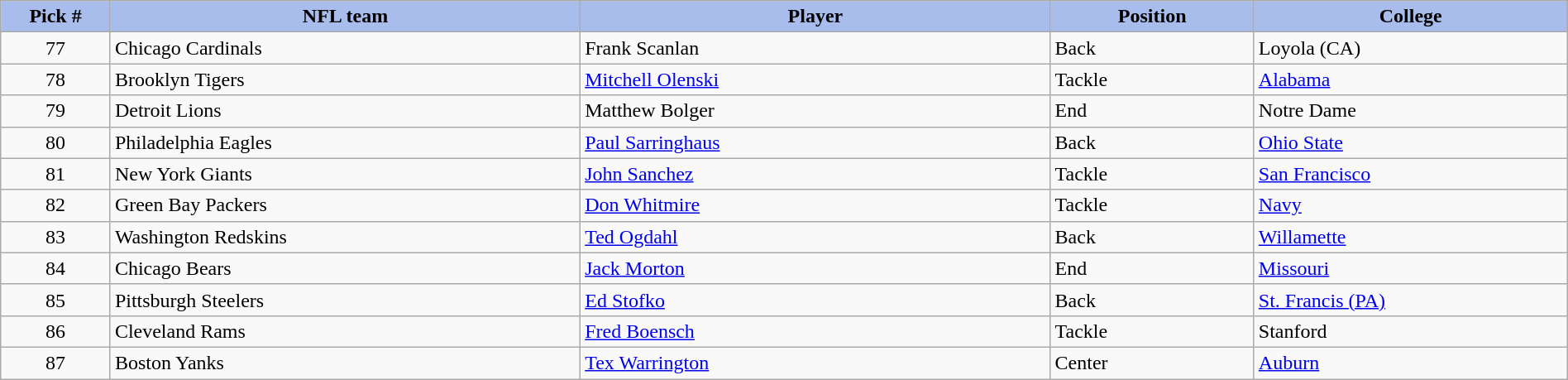<table class="wikitable sortable sortable" style="width: 100%">
<tr>
<th style="background:#A8BDEC;" width=7%>Pick #</th>
<th width=30% style="background:#A8BDEC;">NFL team</th>
<th width=30% style="background:#A8BDEC;">Player</th>
<th width=13% style="background:#A8BDEC;">Position</th>
<th style="background:#A8BDEC;">College</th>
</tr>
<tr>
<td align=center>77</td>
<td>Chicago Cardinals</td>
<td>Frank Scanlan</td>
<td>Back</td>
<td>Loyola (CA)</td>
</tr>
<tr>
<td align=center>78</td>
<td>Brooklyn Tigers</td>
<td><a href='#'>Mitchell Olenski</a></td>
<td>Tackle</td>
<td><a href='#'>Alabama</a></td>
</tr>
<tr>
<td align=center>79</td>
<td>Detroit Lions</td>
<td>Matthew Bolger</td>
<td>End</td>
<td>Notre Dame</td>
</tr>
<tr>
<td align=center>80</td>
<td>Philadelphia Eagles</td>
<td><a href='#'>Paul Sarringhaus</a></td>
<td>Back</td>
<td><a href='#'>Ohio State</a></td>
</tr>
<tr>
<td align=center>81</td>
<td>New York Giants</td>
<td><a href='#'>John Sanchez</a></td>
<td>Tackle</td>
<td><a href='#'>San Francisco</a></td>
</tr>
<tr>
<td align=center>82</td>
<td>Green Bay Packers</td>
<td><a href='#'>Don Whitmire</a></td>
<td>Tackle</td>
<td><a href='#'>Navy</a></td>
</tr>
<tr>
<td align=center>83</td>
<td>Washington Redskins</td>
<td><a href='#'>Ted Ogdahl</a></td>
<td>Back</td>
<td><a href='#'>Willamette</a></td>
</tr>
<tr>
<td align=center>84</td>
<td>Chicago Bears</td>
<td><a href='#'>Jack Morton</a></td>
<td>End</td>
<td><a href='#'>Missouri</a></td>
</tr>
<tr>
<td align=center>85</td>
<td>Pittsburgh Steelers</td>
<td><a href='#'>Ed Stofko</a></td>
<td>Back</td>
<td><a href='#'>St. Francis (PA)</a></td>
</tr>
<tr>
<td align=center>86</td>
<td>Cleveland Rams</td>
<td><a href='#'>Fred Boensch</a></td>
<td>Tackle</td>
<td>Stanford</td>
</tr>
<tr>
<td align=center>87</td>
<td>Boston Yanks</td>
<td><a href='#'>Tex Warrington</a></td>
<td>Center</td>
<td><a href='#'>Auburn</a></td>
</tr>
</table>
